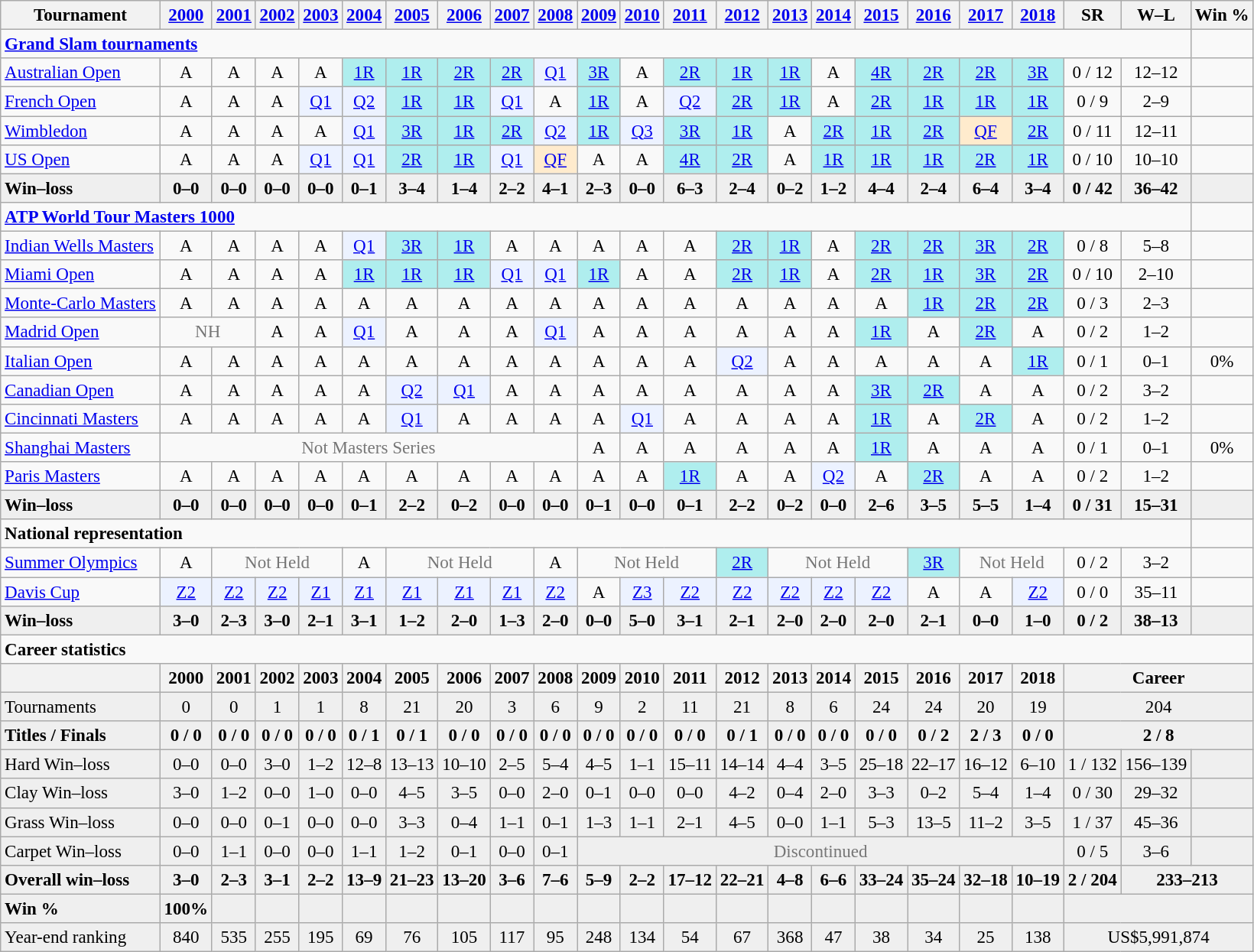<table class=wikitable style=text-align:center;font-size:96%>
<tr>
<th>Tournament</th>
<th><a href='#'>2000</a></th>
<th><a href='#'>2001</a></th>
<th><a href='#'>2002</a></th>
<th><a href='#'>2003</a></th>
<th><a href='#'>2004</a></th>
<th><a href='#'>2005</a></th>
<th><a href='#'>2006</a></th>
<th><a href='#'>2007</a></th>
<th><a href='#'>2008</a></th>
<th><a href='#'>2009</a></th>
<th><a href='#'>2010</a></th>
<th><a href='#'>2011</a></th>
<th><a href='#'>2012</a></th>
<th><a href='#'>2013</a></th>
<th><a href='#'>2014</a></th>
<th><a href='#'>2015</a></th>
<th><a href='#'>2016</a></th>
<th><a href='#'>2017</a></th>
<th><a href='#'>2018</a></th>
<th>SR</th>
<th>W–L</th>
<th>Win %</th>
</tr>
<tr>
<td colspan="22" align="left"><strong><a href='#'>Grand Slam tournaments</a></strong></td>
</tr>
<tr>
<td align=left><a href='#'>Australian Open</a></td>
<td>A</td>
<td>A</td>
<td>A</td>
<td>A</td>
<td bgcolor=afeeee><a href='#'>1R</a></td>
<td bgcolor=afeeee><a href='#'>1R</a></td>
<td bgcolor=afeeee><a href='#'>2R</a></td>
<td bgcolor=afeeee><a href='#'>2R</a></td>
<td bgcolor=ecf2ff><a href='#'>Q1</a></td>
<td bgcolor=afeeee><a href='#'>3R</a></td>
<td>A</td>
<td bgcolor=afeeee><a href='#'>2R</a></td>
<td bgcolor=afeeee><a href='#'>1R</a></td>
<td bgcolor=afeeee><a href='#'>1R</a></td>
<td>A</td>
<td bgcolor=afeeee><a href='#'>4R</a></td>
<td bgcolor=afeeee><a href='#'>2R</a></td>
<td bgcolor=afeeee><a href='#'>2R</a></td>
<td bgcolor=afeeee><a href='#'>3R</a></td>
<td>0 / 12</td>
<td>12–12</td>
<td></td>
</tr>
<tr>
<td align=left><a href='#'>French Open</a></td>
<td>A</td>
<td>A</td>
<td>A</td>
<td bgcolor=ecf2ff><a href='#'>Q1</a></td>
<td bgcolor=ecf2ff><a href='#'>Q2</a></td>
<td bgcolor=afeeee><a href='#'>1R</a></td>
<td bgcolor=afeeee><a href='#'>1R</a></td>
<td bgcolor=ecf2ff><a href='#'>Q1</a></td>
<td>A</td>
<td bgcolor=afeeee><a href='#'>1R</a></td>
<td>A</td>
<td bgcolor=ecf2ff><a href='#'>Q2</a></td>
<td bgcolor=afeeee><a href='#'>2R</a></td>
<td bgcolor=afeeee><a href='#'>1R</a></td>
<td>A</td>
<td bgcolor=afeeee><a href='#'>2R</a></td>
<td bgcolor=afeeee><a href='#'>1R</a></td>
<td bgcolor=afeeee><a href='#'>1R</a></td>
<td bgcolor=afeeee><a href='#'>1R</a></td>
<td>0 / 9</td>
<td>2–9</td>
<td></td>
</tr>
<tr>
<td align=left><a href='#'>Wimbledon</a></td>
<td>A</td>
<td>A</td>
<td>A</td>
<td>A</td>
<td bgcolor=ecf2ff><a href='#'>Q1</a></td>
<td bgcolor=afeeee><a href='#'>3R</a></td>
<td bgcolor=afeeee><a href='#'>1R</a></td>
<td bgcolor=afeeee><a href='#'>2R</a></td>
<td bgcolor=ecf2ff><a href='#'>Q2</a></td>
<td bgcolor=afeeee><a href='#'>1R</a></td>
<td bgcolor=ecf2ff><a href='#'>Q3</a></td>
<td bgcolor=afeeee><a href='#'>3R</a></td>
<td bgcolor=afeeee><a href='#'>1R</a></td>
<td>A</td>
<td bgcolor=afeeee><a href='#'>2R</a></td>
<td bgcolor=afeeee><a href='#'>1R</a></td>
<td bgcolor=afeeee><a href='#'>2R</a></td>
<td bgcolor=ffebcd><a href='#'>QF</a></td>
<td bgcolor=afeeee><a href='#'>2R</a></td>
<td>0 / 11</td>
<td>12–11</td>
<td></td>
</tr>
<tr>
<td align=left><a href='#'>US Open</a></td>
<td>A</td>
<td>A</td>
<td>A</td>
<td bgcolor=ecf2ff><a href='#'>Q1</a></td>
<td bgcolor=ecf2ff><a href='#'>Q1</a></td>
<td bgcolor=afeeee><a href='#'>2R</a></td>
<td bgcolor=afeeee><a href='#'>1R</a></td>
<td bgcolor=ecf2ff><a href='#'>Q1</a></td>
<td bgcolor=ffebcd><a href='#'>QF</a></td>
<td>A</td>
<td>A</td>
<td bgcolor=afeeee><a href='#'>4R</a></td>
<td bgcolor=afeeee><a href='#'>2R</a></td>
<td>A</td>
<td bgcolor=afeeee><a href='#'>1R</a></td>
<td bgcolor=afeeee><a href='#'>1R</a></td>
<td bgcolor=afeeee><a href='#'>1R</a></td>
<td bgcolor=afeeee><a href='#'>2R</a></td>
<td bgcolor=afeeee><a href='#'>1R</a></td>
<td>0 / 10</td>
<td>10–10</td>
<td></td>
</tr>
<tr style="font-weight:bold; background:#efefef;">
<td style=text-align:left>Win–loss</td>
<td>0–0</td>
<td>0–0</td>
<td>0–0</td>
<td>0–0</td>
<td>0–1</td>
<td>3–4</td>
<td>1–4</td>
<td>2–2</td>
<td>4–1</td>
<td>2–3</td>
<td>0–0</td>
<td>6–3</td>
<td>2–4</td>
<td>0–2</td>
<td>1–2</td>
<td>4–4</td>
<td>2–4</td>
<td>6–4</td>
<td>3–4</td>
<td>0 / 42</td>
<td>36–42</td>
<td></td>
</tr>
<tr>
<td colspan="22" align="left"><strong><a href='#'>ATP World Tour Masters 1000</a></strong></td>
</tr>
<tr>
<td align=left><a href='#'>Indian Wells Masters</a></td>
<td>A</td>
<td>A</td>
<td>A</td>
<td>A</td>
<td bgcolor=ecf2ff><a href='#'>Q1</a></td>
<td bgcolor=afeeee><a href='#'>3R</a></td>
<td bgcolor=afeeee><a href='#'>1R</a></td>
<td>A</td>
<td>A</td>
<td>A</td>
<td>A</td>
<td>A</td>
<td bgcolor=afeeee><a href='#'>2R</a></td>
<td bgcolor=afeeee><a href='#'>1R</a></td>
<td>A</td>
<td bgcolor=afeeee><a href='#'>2R</a></td>
<td bgcolor=afeeee><a href='#'>2R</a></td>
<td bgcolor=afeeee><a href='#'>3R</a></td>
<td bgcolor=afeeee><a href='#'>2R</a></td>
<td>0 / 8</td>
<td>5–8</td>
<td></td>
</tr>
<tr>
<td align=left><a href='#'>Miami Open</a></td>
<td>A</td>
<td>A</td>
<td>A</td>
<td>A</td>
<td bgcolor=afeeee><a href='#'>1R</a></td>
<td bgcolor=afeeee><a href='#'>1R</a></td>
<td bgcolor=afeeee><a href='#'>1R</a></td>
<td bgcolor=ecf2ff><a href='#'>Q1</a></td>
<td bgcolor=ecf2ff><a href='#'>Q1</a></td>
<td bgcolor=afeeee><a href='#'>1R</a></td>
<td>A</td>
<td>A</td>
<td bgcolor=afeeee><a href='#'>2R</a></td>
<td bgcolor=afeeee><a href='#'>1R</a></td>
<td>A</td>
<td bgcolor=afeeee><a href='#'>2R</a></td>
<td bgcolor=afeeee><a href='#'>1R</a></td>
<td bgcolor=afeeee><a href='#'>3R</a></td>
<td bgcolor=afeeee><a href='#'>2R</a></td>
<td>0 / 10</td>
<td>2–10</td>
<td></td>
</tr>
<tr>
<td align=left><a href='#'>Monte-Carlo Masters</a></td>
<td>A</td>
<td>A</td>
<td>A</td>
<td>A</td>
<td>A</td>
<td>A</td>
<td>A</td>
<td>A</td>
<td>A</td>
<td>A</td>
<td>A</td>
<td>A</td>
<td>A</td>
<td>A</td>
<td>A</td>
<td>A</td>
<td bgcolor=afeeee><a href='#'>1R</a></td>
<td bgcolor=afeeee><a href='#'>2R</a></td>
<td bgcolor=afeeee><a href='#'>2R</a></td>
<td>0 / 3</td>
<td>2–3</td>
<td></td>
</tr>
<tr>
<td align=left><a href='#'>Madrid Open</a></td>
<td colspan=2 style=color:#767676>NH</td>
<td>A</td>
<td>A</td>
<td bgcolor=ecf2ff><a href='#'>Q1</a></td>
<td>A</td>
<td>A</td>
<td>A</td>
<td bgcolor=ecf2ff><a href='#'>Q1</a></td>
<td>A</td>
<td>A</td>
<td>A</td>
<td>A</td>
<td>A</td>
<td>A</td>
<td bgcolor=afeeee><a href='#'>1R</a></td>
<td>A</td>
<td bgcolor=afeeee><a href='#'>2R</a></td>
<td>A</td>
<td>0 / 2</td>
<td>1–2</td>
<td></td>
</tr>
<tr>
<td align=left><a href='#'>Italian Open</a></td>
<td>A</td>
<td>A</td>
<td>A</td>
<td>A</td>
<td>A</td>
<td>A</td>
<td>A</td>
<td>A</td>
<td>A</td>
<td>A</td>
<td>A</td>
<td>A</td>
<td bgcolor=ecf2ff><a href='#'>Q2</a></td>
<td>A</td>
<td>A</td>
<td>A</td>
<td>A</td>
<td>A</td>
<td bgcolor=afeeee><a href='#'>1R</a></td>
<td>0 / 1</td>
<td>0–1</td>
<td>0%</td>
</tr>
<tr>
<td align=left><a href='#'>Canadian Open</a></td>
<td>A</td>
<td>A</td>
<td>A</td>
<td>A</td>
<td>A</td>
<td bgcolor=ecf2ff><a href='#'>Q2</a></td>
<td bgcolor=ecf2ff><a href='#'>Q1</a></td>
<td>A</td>
<td>A</td>
<td>A</td>
<td>A</td>
<td>A</td>
<td>A</td>
<td>A</td>
<td>A</td>
<td bgcolor=afeeee><a href='#'>3R</a></td>
<td bgcolor=afeeee><a href='#'>2R</a></td>
<td>A</td>
<td>A</td>
<td>0 / 2</td>
<td>3–2</td>
<td></td>
</tr>
<tr>
<td align=left><a href='#'>Cincinnati Masters</a></td>
<td>A</td>
<td>A</td>
<td>A</td>
<td>A</td>
<td>A</td>
<td bgcolor=ecf2ff><a href='#'>Q1</a></td>
<td>A</td>
<td>A</td>
<td>A</td>
<td>A</td>
<td bgcolor=ecf2ff><a href='#'>Q1</a></td>
<td>A</td>
<td>A</td>
<td>A</td>
<td>A</td>
<td bgcolor=afeeee><a href='#'>1R</a></td>
<td>A</td>
<td bgcolor=afeeee><a href='#'>2R</a></td>
<td>A</td>
<td>0 / 2</td>
<td>1–2</td>
<td></td>
</tr>
<tr>
<td align=left><a href='#'>Shanghai Masters</a></td>
<td colspan=9 style=color:#767676>Not Masters Series</td>
<td>A</td>
<td>A</td>
<td>A</td>
<td>A</td>
<td>A</td>
<td>A</td>
<td bgcolor=afeeee><a href='#'>1R</a></td>
<td>A</td>
<td>A</td>
<td>A</td>
<td>0 / 1</td>
<td>0–1</td>
<td>0%</td>
</tr>
<tr>
<td align=left><a href='#'>Paris Masters</a></td>
<td>A</td>
<td>A</td>
<td>A</td>
<td>A</td>
<td>A</td>
<td>A</td>
<td>A</td>
<td>A</td>
<td>A</td>
<td>A</td>
<td>A</td>
<td bgcolor=afeeee><a href='#'>1R</a></td>
<td>A</td>
<td>A</td>
<td bgcolor=ecf2ff><a href='#'>Q2</a></td>
<td>A</td>
<td bgcolor=afeeee><a href='#'>2R</a></td>
<td>A</td>
<td>A</td>
<td>0 / 2</td>
<td>1–2</td>
<td></td>
</tr>
<tr style="font-weight:bold; background:#efefef;">
<td style=text-align:left>Win–loss</td>
<td>0–0</td>
<td>0–0</td>
<td>0–0</td>
<td>0–0</td>
<td>0–1</td>
<td>2–2</td>
<td>0–2</td>
<td>0–0</td>
<td>0–0</td>
<td>0–1</td>
<td>0–0</td>
<td>0–1</td>
<td>2–2</td>
<td>0–2</td>
<td>0–0</td>
<td>2–6</td>
<td>3–5</td>
<td>5–5</td>
<td>1–4</td>
<td>0 / 31</td>
<td>15–31</td>
<td></td>
</tr>
<tr>
<td colspan="22" align="left"><strong>National representation</strong></td>
</tr>
<tr>
<td align=left><a href='#'>Summer Olympics</a></td>
<td>A</td>
<td colspan=3 style=color:#767676>Not Held</td>
<td>A</td>
<td colspan=3 style=color:#767676>Not Held</td>
<td>A</td>
<td colspan=3 style=color:#767676>Not Held</td>
<td bgcolor=afeeee><a href='#'>2R</a></td>
<td colspan=3 style=color:#767676>Not Held</td>
<td bgcolor=afeeee><a href='#'>3R</a></td>
<td colspan=2 style=color:#767676>Not Held</td>
<td>0 / 2</td>
<td>3–2</td>
<td></td>
</tr>
<tr>
<td align="left"><a href='#'>Davis Cup</a></td>
<td bgcolor=ecf2ff><a href='#'>Z2</a></td>
<td bgcolor=ecf2ff><a href='#'>Z2</a></td>
<td bgcolor=ecf2ff><a href='#'>Z2</a></td>
<td bgcolor=ecf2ff><a href='#'>Z1</a></td>
<td bgcolor=ecf2ff><a href='#'>Z1</a></td>
<td bgcolor=ecf2ff><a href='#'>Z1</a></td>
<td bgcolor=ecf2ff><a href='#'>Z1</a></td>
<td bgcolor=ecf2ff><a href='#'>Z1</a></td>
<td bgcolor=ecf2ff><a href='#'>Z2</a></td>
<td>A</td>
<td bgcolor=ecf2ff><a href='#'>Z3</a></td>
<td bgcolor=ecf2ff><a href='#'>Z2</a></td>
<td bgcolor=ecf2ff><a href='#'>Z2</a></td>
<td bgcolor=ecf2ff><a href='#'>Z2</a></td>
<td bgcolor=ecf2ff><a href='#'>Z2</a></td>
<td bgcolor=ecf2ff><a href='#'>Z2</a></td>
<td>A</td>
<td>A</td>
<td bgcolor=ecf2ff><a href='#'>Z2</a></td>
<td>0 / 0</td>
<td>35–11</td>
<td></td>
</tr>
<tr style="font-weight:bold; background:#efefef;">
<td style=text-align:left>Win–loss</td>
<td>3–0</td>
<td>2–3</td>
<td>3–0</td>
<td>2–1</td>
<td>3–1</td>
<td>1–2</td>
<td>2–0</td>
<td>1–3</td>
<td>2–0</td>
<td>0–0</td>
<td>5–0</td>
<td>3–1</td>
<td>2–1</td>
<td>2–0</td>
<td>2–0</td>
<td>2–0</td>
<td>2–1</td>
<td>0–0</td>
<td>1–0</td>
<td>0 / 2</td>
<td>38–13</td>
<td></td>
</tr>
<tr>
<td colspan="23" align="left"><strong>Career statistics</strong></td>
</tr>
<tr>
<th></th>
<th>2000</th>
<th>2001</th>
<th>2002</th>
<th>2003</th>
<th>2004</th>
<th>2005</th>
<th>2006</th>
<th>2007</th>
<th>2008</th>
<th>2009</th>
<th>2010</th>
<th>2011</th>
<th>2012</th>
<th>2013</th>
<th>2014</th>
<th>2015</th>
<th>2016</th>
<th>2017</th>
<th>2018</th>
<th colspan="3">Career</th>
</tr>
<tr bgcolor=efefef>
<td align=left>Tournaments</td>
<td>0</td>
<td>0</td>
<td>1</td>
<td>1</td>
<td>8</td>
<td>21</td>
<td>20</td>
<td>3</td>
<td>6</td>
<td>9</td>
<td>2</td>
<td>11</td>
<td>21</td>
<td>8</td>
<td>6</td>
<td>24</td>
<td>24</td>
<td>20</td>
<td>19</td>
<td colspan=3>204</td>
</tr>
<tr style="font-weight:bold; background:#efefef;">
<td style=text-align:left>Titles / Finals</td>
<td>0 / 0</td>
<td>0 / 0</td>
<td>0 / 0</td>
<td>0 / 0</td>
<td>0 / 1</td>
<td>0 / 1</td>
<td>0 / 0</td>
<td>0 / 0</td>
<td>0 / 0</td>
<td>0 / 0</td>
<td>0 / 0</td>
<td>0 / 0</td>
<td>0 / 1</td>
<td>0 / 0</td>
<td>0 / 0</td>
<td>0 / 0</td>
<td>0 / 2</td>
<td>2 / 3</td>
<td>0 / 0</td>
<td colspan=3>2 / 8</td>
</tr>
<tr bgcolor=efefef>
<td style=text-align:left>Hard Win–loss</td>
<td>0–0</td>
<td>0–0</td>
<td>3–0</td>
<td>1–2</td>
<td>12–8</td>
<td>13–13</td>
<td>10–10</td>
<td>2–5</td>
<td>5–4</td>
<td>4–5</td>
<td>1–1</td>
<td>15–11</td>
<td>14–14</td>
<td>4–4</td>
<td>3–5</td>
<td>25–18</td>
<td>22–17</td>
<td>16–12</td>
<td>6–10</td>
<td>1 / 132</td>
<td>156–139</td>
<td></td>
</tr>
<tr bgcolor=efefef>
<td style=text-align:left>Clay Win–loss</td>
<td>3–0</td>
<td>1–2</td>
<td>0–0</td>
<td>1–0</td>
<td>0–0</td>
<td>4–5</td>
<td>3–5</td>
<td>0–0</td>
<td>2–0</td>
<td>0–1</td>
<td>0–0</td>
<td>0–0</td>
<td>4–2</td>
<td>0–4</td>
<td>2–0</td>
<td>3–3</td>
<td>0–2</td>
<td>5–4</td>
<td>1–4</td>
<td>0 / 30</td>
<td>29–32</td>
<td></td>
</tr>
<tr bgcolor=efefef>
<td style=text-align:left>Grass Win–loss</td>
<td>0–0</td>
<td>0–0</td>
<td>0–1</td>
<td>0–0</td>
<td>0–0</td>
<td>3–3</td>
<td>0–4</td>
<td>1–1</td>
<td>0–1</td>
<td>1–3</td>
<td>1–1</td>
<td>2–1</td>
<td>4–5</td>
<td>0–0</td>
<td>1–1</td>
<td>5–3</td>
<td>13–5</td>
<td>11–2</td>
<td>3–5</td>
<td>1 / 37</td>
<td>45–36</td>
<td></td>
</tr>
<tr bgcolor=efefef>
<td style=text-align:left>Carpet Win–loss</td>
<td>0–0</td>
<td>1–1</td>
<td>0–0</td>
<td>0–0</td>
<td>1–1</td>
<td>1–2</td>
<td>0–1</td>
<td>0–0</td>
<td>0–1</td>
<td colspan="10" style="color:#767676">Discontinued</td>
<td>0 / 5</td>
<td>3–6</td>
<td></td>
</tr>
<tr style="font-weight:bold; background:#efefef;">
<td style=text-align:left>Overall win–loss</td>
<td>3–0</td>
<td>2–3</td>
<td>3–1</td>
<td>2–2</td>
<td>13–9</td>
<td>21–23</td>
<td>13–20</td>
<td>3–6</td>
<td>7–6</td>
<td>5–9</td>
<td>2–2</td>
<td>17–12</td>
<td>22–21</td>
<td>4–8</td>
<td>6–6</td>
<td>33–24</td>
<td>35–24</td>
<td>32–18</td>
<td>10–19</td>
<td>2 / 204</td>
<td colspan=3>233–213</td>
</tr>
<tr style="font-weight:bold;background:#efefef;">
<td style=text-align:left>Win %</td>
<td>100%</td>
<td></td>
<td></td>
<td></td>
<td></td>
<td></td>
<td></td>
<td></td>
<td></td>
<td></td>
<td></td>
<td></td>
<td></td>
<td></td>
<td></td>
<td></td>
<td></td>
<td></td>
<td></td>
<td colspan=3></td>
</tr>
<tr bgcolor=efefef>
<td align=left>Year-end ranking</td>
<td>840</td>
<td>535</td>
<td>255</td>
<td>195</td>
<td>69</td>
<td>76</td>
<td>105</td>
<td>117</td>
<td>95</td>
<td>248</td>
<td>134</td>
<td>54</td>
<td>67</td>
<td>368</td>
<td>47</td>
<td>38</td>
<td>34</td>
<td>25</td>
<td>138</td>
<td colspan=3>US$5,991,874</td>
</tr>
</table>
